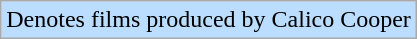<table class="wikitable">
<tr>
<td style="background:#bdf;">Denotes films produced by Calico Cooper</td>
</tr>
</table>
